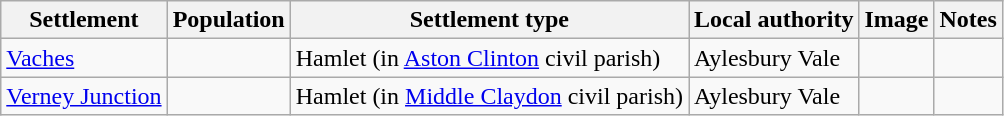<table class="wikitable sortable">
<tr>
<th style="font-weight: bold;">Settlement</th>
<th style="font-weight: bold;">Population</th>
<th style="font-weight: bold;">Settlement type</th>
<th style="font-weight: bold;">Local authority</th>
<th style="font-weight: bold;">Image</th>
<th style="font-weight: bold;">Notes</th>
</tr>
<tr>
<td><a href='#'>Vaches</a></td>
<td></td>
<td>Hamlet (in <a href='#'>Aston Clinton</a> civil parish)</td>
<td>Aylesbury Vale</td>
<td></td>
<td></td>
</tr>
<tr>
<td><a href='#'>Verney Junction</a></td>
<td></td>
<td>Hamlet (in <a href='#'>Middle Claydon</a> civil parish)</td>
<td>Aylesbury Vale</td>
<td></td>
<td></td>
</tr>
</table>
